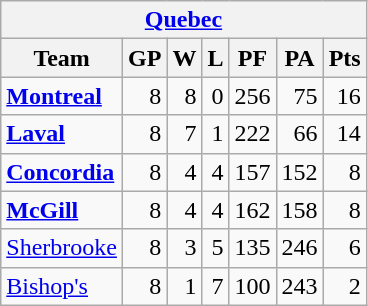<table class="wikitable" align="left">
<tr>
<th colspan="7"><a href='#'>Quebec</a></th>
</tr>
<tr>
<th>Team</th>
<th>GP</th>
<th>W</th>
<th>L</th>
<th>PF</th>
<th>PA</th>
<th>Pts</th>
</tr>
<tr align="right">
<td align="left"><strong><a href='#'>Montreal</a></strong></td>
<td>8</td>
<td>8</td>
<td>0</td>
<td>256</td>
<td>75</td>
<td>16</td>
</tr>
<tr align="right">
<td align="left"><strong><a href='#'>Laval</a></strong></td>
<td>8</td>
<td>7</td>
<td>1</td>
<td>222</td>
<td>66</td>
<td>14</td>
</tr>
<tr align="right">
<td align="left"><strong><a href='#'>Concordia</a></strong></td>
<td>8</td>
<td>4</td>
<td>4</td>
<td>157</td>
<td>152</td>
<td>8</td>
</tr>
<tr align="right">
<td align="left"><strong><a href='#'>McGill</a></strong></td>
<td>8</td>
<td>4</td>
<td>4</td>
<td>162</td>
<td>158</td>
<td>8</td>
</tr>
<tr align="right">
<td align="left"><a href='#'>Sherbrooke</a></td>
<td>8</td>
<td>3</td>
<td>5</td>
<td>135</td>
<td>246</td>
<td>6</td>
</tr>
<tr align="right">
<td align="left"><a href='#'>Bishop's</a></td>
<td>8</td>
<td>1</td>
<td>7</td>
<td>100</td>
<td>243</td>
<td>2</td>
</tr>
</table>
